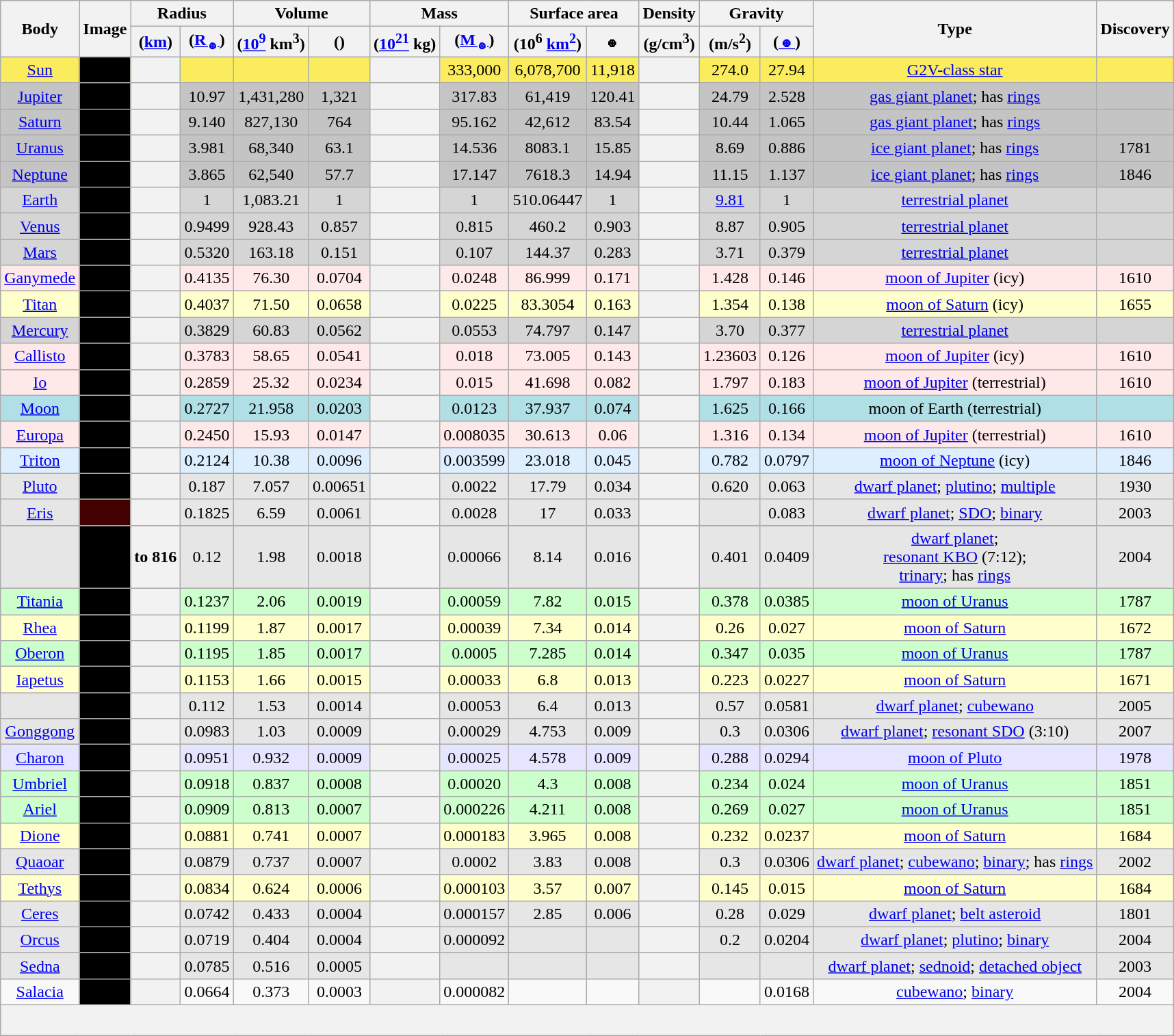<table class="wikitable sortable">
<tr>
<th rowspan=2 style="font-weight: normal;"><strong>Body</strong></th>
<th rowspan=2 class="unsortable">Image</th>
<th colspan=2 style="font-weight: normal;"><strong>Radius</strong></th>
<th colspan=2>Volume</th>
<th colspan=2>Mass</th>
<th colspan="2">Surface area</th>
<th data-sort-type="number">Density</th>
<th colspan=2 style="font-weight: normal;"><strong>Gravity</strong></th>
<th rowspan=2>Type</th>
<th rowspan=2 data-sort-type="number">Discovery</th>
</tr>
<tr>
<th data-sort-type="number">(<a href='#'>km</a>)</th>
<th data-sort-type="number">(<a href='#'>R<sub>🜨</sub></a>)</th>
<th data-sort-type="number">(<a href='#'>10<sup>9</sup></a> km<sup>3</sup>)</th>
<th data-sort-type="number">()</th>
<th data-sort-type="number">(<a href='#'>10<sup>21</sup></a> kg)</th>
<th data-sort-type="number">(<a href='#'>M<sub>🜨</sub></a>)</th>
<th>(10<sup>6</sup> <a href='#'>km<sup>2</sup></a>)</th>
<th>🜨</th>
<th data-sort-type="number">(g/cm<sup>3</sup>)</th>
<th data-sort-type="number">(m/s<sup>2</sup>)</th>
<th data-sort-type="number">(<a href='#'>🜨</a>)</th>
</tr>
<tr style="background-color: #FBEC5D;" align=center>
<td><a href='#'>Sun</a></td>
<td bgcolor=black></td>
<th></th>
<td></td>
<td></td>
<td></td>
<th></th>
<td>333,000</td>
<td>6,078,700</td>
<td>11,918</td>
<th></th>
<td>274.0</td>
<td>27.94</td>
<td><a href='#'>G2V-class star</a></td>
<td></td>
</tr>
<tr style="background-color: #C4C4C4;" align=center>
<td><a href='#'>Jupiter</a></td>
<td bgcolor=black></td>
<th></th>
<td>10.97</td>
<td>1,431,280</td>
<td>1,321</td>
<th></th>
<td>317.83</td>
<td>61,419</td>
<td>120.41</td>
<th></th>
<td>24.79</td>
<td>2.528</td>
<td><a href='#'>gas giant planet</a>; has <a href='#'>rings</a></td>
<td></td>
</tr>
<tr style="background-color: #C4C4C4;" align=center>
<td><a href='#'>Saturn</a></td>
<td bgcolor=black></td>
<th><br></th>
<td>9.140</td>
<td>827,130</td>
<td>764</td>
<th></th>
<td>95.162</td>
<td>42,612</td>
<td>83.54</td>
<th></th>
<td>10.44</td>
<td>1.065</td>
<td><a href='#'>gas giant planet</a>; has <a href='#'>rings</a></td>
<td></td>
</tr>
<tr style="background-color: #C4C4C4;" align=center>
<td><a href='#'>Uranus</a></td>
<td bgcolor=black></td>
<th></th>
<td>3.981</td>
<td>68,340</td>
<td>63.1</td>
<th></th>
<td>14.536</td>
<td>8083.1</td>
<td>15.85</td>
<th></th>
<td>8.69</td>
<td>0.886</td>
<td><a href='#'>ice giant planet</a>; has <a href='#'>rings</a></td>
<td>1781</td>
</tr>
<tr style="background-color: #C4C4C4;" align=center>
<td><a href='#'>Neptune</a></td>
<td bgcolor=black></td>
<th></th>
<td>3.865</td>
<td>62,540</td>
<td>57.7</td>
<th></th>
<td>17.147</td>
<td>7618.3</td>
<td>14.94</td>
<th></th>
<td>11.15</td>
<td>1.137</td>
<td><a href='#'>ice giant planet</a>; has <a href='#'>rings</a></td>
<td>1846</td>
</tr>
<tr style="background-color: #D5D5D5;" align=center>
<td><a href='#'>Earth</a></td>
<td bgcolor=black></td>
<th></th>
<td>1</td>
<td>1,083.21</td>
<td>1</td>
<th></th>
<td>1</td>
<td>510.06447</td>
<td>1</td>
<th></th>
<td><a href='#'>9.81</a></td>
<td>1</td>
<td><a href='#'>terrestrial planet</a></td>
<td></td>
</tr>
<tr style="background-color: #D5D5D5;" align=center>
<td><a href='#'>Venus</a></td>
<td bgcolor=black></td>
<th></th>
<td>0.9499</td>
<td>928.43</td>
<td>0.857</td>
<th></th>
<td>0.815</td>
<td>460.2</td>
<td>0.903</td>
<th></th>
<td>8.87</td>
<td>0.905</td>
<td><a href='#'>terrestrial planet</a></td>
<td></td>
</tr>
<tr style="background-color: #D5D5D5;" align=center>
<td><a href='#'>Mars</a></td>
<td bgcolor=black></td>
<th></th>
<td>0.5320</td>
<td>163.18</td>
<td>0.151</td>
<th></th>
<td>0.107</td>
<td>144.37</td>
<td>0.283</td>
<th></th>
<td>3.71</td>
<td>0.379</td>
<td><a href='#'>terrestrial planet</a></td>
<td></td>
</tr>
<tr style="background-color: #FFE8E8;" align=center>
<td><a href='#'>Ganymede</a><br></td>
<td bgcolor=black></td>
<th></th>
<td>0.4135</td>
<td>76.30</td>
<td>0.0704</td>
<th></th>
<td>0.0248</td>
<td>86.999</td>
<td>0.171</td>
<th></th>
<td>1.428</td>
<td>0.146</td>
<td><a href='#'>moon of Jupiter</a> (icy)</td>
<td>1610</td>
</tr>
<tr style="background-color: #FFFFCC;" align=center>
<td><a href='#'>Titan</a><br></td>
<td bgcolor=black></td>
<th></th>
<td>0.4037</td>
<td>71.50</td>
<td>0.0658</td>
<th></th>
<td>0.0225</td>
<td>83.3054</td>
<td>0.163</td>
<th></th>
<td>1.354</td>
<td>0.138</td>
<td><a href='#'>moon of Saturn</a> (icy)</td>
<td>1655</td>
</tr>
<tr style="background-color: #D5D5D5;" align=center>
<td><a href='#'>Mercury</a></td>
<td bgcolor=black></td>
<th></th>
<td>0.3829</td>
<td>60.83</td>
<td>0.0562</td>
<th></th>
<td>0.0553</td>
<td>74.797</td>
<td>0.147</td>
<th></th>
<td>3.70</td>
<td>0.377</td>
<td><a href='#'>terrestrial planet</a></td>
<td></td>
</tr>
<tr style="background-color: #FFE8E8;" align=center>
<td><a href='#'>Callisto</a><br></td>
<td bgcolor=black></td>
<th></th>
<td>0.3783</td>
<td>58.65</td>
<td>0.0541</td>
<th></th>
<td>0.018</td>
<td>73.005</td>
<td>0.143</td>
<th></th>
<td>1.23603</td>
<td>0.126</td>
<td><a href='#'>moon of Jupiter</a> (icy)</td>
<td>1610</td>
</tr>
<tr style="background-color: #FFE8E8;" align=center>
<td><a href='#'>Io</a><br></td>
<td bgcolor=black></td>
<th></th>
<td>0.2859</td>
<td>25.32</td>
<td>0.0234</td>
<th></th>
<td>0.015</td>
<td>41.698</td>
<td>0.082</td>
<th></th>
<td>1.797</td>
<td>0.183</td>
<td><a href='#'>moon of Jupiter</a> (terrestrial)</td>
<td>1610</td>
</tr>
<tr style="background-color: #B0E0E6;" align=center>
<td><a href='#'>Moon</a> <br></td>
<td bgcolor=black></td>
<th></th>
<td>0.2727</td>
<td>21.958</td>
<td>0.0203</td>
<th></th>
<td>0.0123</td>
<td>37.937</td>
<td>0.074</td>
<th></th>
<td>1.625</td>
<td>0.166</td>
<td>moon of Earth (terrestrial)</td>
<td></td>
</tr>
<tr style="background-color: #FFE8E8;" align=center>
<td><a href='#'>Europa</a><br></td>
<td bgcolor=black></td>
<th></th>
<td>0.2450</td>
<td>15.93</td>
<td>0.0147</td>
<th></th>
<td>0.008035</td>
<td>30.613</td>
<td>0.06</td>
<th></th>
<td>1.316</td>
<td>0.134</td>
<td><a href='#'>moon of Jupiter</a> (terrestrial)</td>
<td>1610</td>
</tr>
<tr style="background-color: #DDEEFF;" align=center>
<td><a href='#'>Triton</a><br></td>
<td bgcolor=black></td>
<th></th>
<td>0.2124</td>
<td>10.38</td>
<td>0.0096</td>
<th></th>
<td>0.003599</td>
<td>23.018</td>
<td>0.045</td>
<th></th>
<td>0.782</td>
<td>0.0797</td>
<td><a href='#'>moon of Neptune</a> (icy)</td>
<td>1846</td>
</tr>
<tr style="background-color: #E6E6E6;" align="center">
<td><a href='#'>Pluto</a><br></td>
<td bgcolor=black></td>
<th></th>
<td>0.187</td>
<td>7.057</td>
<td>0.00651</td>
<th></th>
<td>0.0022</td>
<td>17.79</td>
<td>0.034</td>
<th></th>
<td>0.620</td>
<td>0.063</td>
<td><a href='#'>dwarf planet</a>; <a href='#'>plutino</a>; <a href='#'>multiple</a></td>
<td>1930</td>
</tr>
<tr style="background-color: #E6E6E6;" align="center">
<td><a href='#'>Eris</a><br></td>
<td style="background:#420001;"></td>
<th></th>
<td>0.1825</td>
<td>6.59</td>
<td>0.0061</td>
<th></th>
<td>0.0028</td>
<td>17</td>
<td>0.033</td>
<th></th>
<td></td>
<td>0.083</td>
<td><a href='#'>dwarf planet</a>; <a href='#'>SDO</a>; <a href='#'>binary</a></td>
<td>2003</td>
</tr>
<tr style="background-color: #E6E6E6;" align=center>
<td><br></td>
<td bgcolor=black></td>
<th> to 816</th>
<td>0.12</td>
<td>1.98</td>
<td>0.0018</td>
<th></th>
<td>0.00066</td>
<td>8.14</td>
<td>0.016</td>
<th></th>
<td>0.401</td>
<td>0.0409</td>
<td><a href='#'>dwarf planet</a>;<br><a href='#'>resonant KBO</a> (7:12);<br><a href='#'>trinary</a>; has <a href='#'>rings</a></td>
<td>2004</td>
</tr>
<tr style="background-color: #CCFFCC;" align=center>
<td><a href='#'>Titania</a><br></td>
<td bgcolor=black></td>
<th></th>
<td>0.1237</td>
<td>2.06</td>
<td>0.0019</td>
<th></th>
<td>0.00059</td>
<td>7.82</td>
<td>0.015</td>
<th></th>
<td>0.378</td>
<td>0.0385</td>
<td><a href='#'>moon of Uranus</a></td>
<td>1787</td>
</tr>
<tr style="background-color: #FFFFCC;" align="center">
<td><a href='#'>Rhea</a><br></td>
<td bgcolor=black></td>
<th></th>
<td>0.1199</td>
<td>1.87</td>
<td>0.0017</td>
<th></th>
<td>0.00039</td>
<td>7.34</td>
<td>0.014</td>
<th></th>
<td>0.26</td>
<td>0.027</td>
<td><a href='#'>moon of Saturn</a></td>
<td>1672</td>
</tr>
<tr style="background-color: #CCFFCC;" align=center>
<td><a href='#'>Oberon</a><br></td>
<td bgcolor=black></td>
<th></th>
<td>0.1195</td>
<td>1.85</td>
<td>0.0017</td>
<th></th>
<td>0.0005</td>
<td>7.285</td>
<td>0.014</td>
<th></th>
<td>0.347</td>
<td>0.035</td>
<td><a href='#'>moon of Uranus</a></td>
<td>1787</td>
</tr>
<tr style="background-color: #FFFFCC;" align="center">
<td><a href='#'>Iapetus</a><br></td>
<td bgcolor=black></td>
<th></th>
<td>0.1153</td>
<td>1.66</td>
<td>0.0015</td>
<th></th>
<td>0.00033</td>
<td>6.8</td>
<td>0.013</td>
<th></th>
<td>0.223</td>
<td>0.0227</td>
<td><a href='#'>moon of Saturn</a></td>
<td>1671</td>
</tr>
<tr style="background-color: #E6E6E6;" align="center">
<td><br></td>
<td bgcolor=black></td>
<th></th>
<td>0.112</td>
<td>1.53</td>
<td>0.0014</td>
<th></th>
<td>0.00053</td>
<td>6.4</td>
<td>0.013</td>
<th></th>
<td>0.57</td>
<td>0.0581</td>
<td><a href='#'>dwarf planet</a>; <a href='#'>cubewano</a></td>
<td>2005</td>
</tr>
<tr style="background-color: #E6E6E6;" align=center>
<td><a href='#'>Gonggong</a><br></td>
<td bgcolor=black></td>
<th></th>
<td>0.0983</td>
<td>1.03</td>
<td>0.0009</td>
<th></th>
<td>0.00029</td>
<td>4.753</td>
<td>0.009</td>
<th></th>
<td>0.3</td>
<td>0.0306</td>
<td><a href='#'>dwarf planet</a>; <a href='#'>resonant SDO</a> (3:10)</td>
<td>2007</td>
</tr>
<tr style="background-color: #E5E5FF;" align=center>
<td><a href='#'>Charon</a><br></td>
<td bgcolor=black></td>
<th></th>
<td>0.0951</td>
<td>0.932</td>
<td>0.0009</td>
<th></th>
<td>0.00025</td>
<td>4.578</td>
<td>0.009</td>
<th></th>
<td>0.288</td>
<td>0.0294</td>
<td><a href='#'>moon of Pluto</a></td>
<td>1978</td>
</tr>
<tr style="background-color: #CCFFCC;" align="center">
<td><a href='#'>Umbriel</a><br></td>
<td bgcolor=black></td>
<th></th>
<td>0.0918</td>
<td>0.837</td>
<td>0.0008</td>
<th></th>
<td>0.00020</td>
<td>4.3</td>
<td>0.008</td>
<th></th>
<td>0.234</td>
<td>0.024</td>
<td><a href='#'>moon of Uranus</a></td>
<td>1851</td>
</tr>
<tr style="background-color: #CCFFCC;" align="center">
<td><a href='#'>Ariel</a><br></td>
<td bgcolor=black></td>
<th></th>
<td>0.0909</td>
<td>0.813</td>
<td>0.0007</td>
<th></th>
<td>0.000226</td>
<td>4.211</td>
<td>0.008</td>
<th></th>
<td>0.269</td>
<td>0.027</td>
<td><a href='#'>moon of Uranus</a></td>
<td>1851</td>
</tr>
<tr style="background-color: #FFFFCC;" align="center">
<td><a href='#'>Dione</a><br></td>
<td bgcolor=black></td>
<th></th>
<td>0.0881</td>
<td>0.741</td>
<td>0.0007</td>
<th></th>
<td>0.000183</td>
<td>3.965</td>
<td>0.008</td>
<th></th>
<td>0.232</td>
<td>0.0237</td>
<td><a href='#'>moon of Saturn</a></td>
<td>1684</td>
</tr>
<tr style="background-color: #E6E6E6;" align="center">
<td><a href='#'>Quaoar</a><br></td>
<td bgcolor=black></td>
<th></th>
<td>0.0879</td>
<td>0.737</td>
<td>0.0007</td>
<th></th>
<td>0.0002</td>
<td>3.83</td>
<td>0.008</td>
<th></th>
<td>0.3</td>
<td>0.0306</td>
<td><a href='#'>dwarf planet</a>; <a href='#'>cubewano</a>; <a href='#'>binary</a>; has <a href='#'>rings</a></td>
<td>2002</td>
</tr>
<tr style="background-color: #FFFFCC;" align="center">
<td><a href='#'>Tethys</a><br></td>
<td bgcolor=black></td>
<th></th>
<td>0.0834</td>
<td>0.624</td>
<td>0.0006</td>
<th></th>
<td>0.000103</td>
<td>3.57</td>
<td>0.007</td>
<th></th>
<td>0.145</td>
<td>0.015</td>
<td><a href='#'>moon of Saturn</a></td>
<td>1684</td>
</tr>
<tr style="background-color: #E6E6E6;" align="center">
<td><a href='#'>Ceres</a><br></td>
<td bgcolor=black></td>
<th></th>
<td>0.0742</td>
<td>0.433</td>
<td>0.0004</td>
<th></th>
<td>0.000157</td>
<td>2.85</td>
<td>0.006</td>
<th></th>
<td>0.28</td>
<td>0.029</td>
<td><a href='#'>dwarf planet</a>; <a href='#'>belt asteroid</a></td>
<td>1801</td>
</tr>
<tr style="background-color: #E6E6E6;" align="center">
<td><a href='#'>Orcus</a><br></td>
<td bgcolor=black></td>
<th></th>
<td>0.0719</td>
<td>0.404</td>
<td>0.0004</td>
<th></th>
<td>0.000092</td>
<td></td>
<td></td>
<th></th>
<td>0.2</td>
<td>0.0204</td>
<td><a href='#'>dwarf planet</a>; <a href='#'>plutino</a>; <a href='#'>binary</a></td>
<td>2004</td>
</tr>
<tr style="background-color: #E6E6E6;" align="center">
<td><a href='#'>Sedna</a><br></td>
<td bgcolor=black></td>
<th></th>
<td>0.0785</td>
<td>0.516</td>
<td>0.0005</td>
<th></th>
<td></td>
<td></td>
<td></td>
<th></th>
<td></td>
<td></td>
<td><a href='#'>dwarf planet</a>; <a href='#'>sednoid</a>; <a href='#'>detached object</a></td>
<td>2003</td>
</tr>
<tr align="center">
<td><a href='#'>Salacia</a><br></td>
<td bgcolor=black></td>
<th></th>
<td>0.0664</td>
<td>0.373</td>
<td>0.0003</td>
<th></th>
<td>0.000082</td>
<td></td>
<td></td>
<th></th>
<td></td>
<td>0.0168</td>
<td><a href='#'>cubewano</a>; <a href='#'>binary</a></td>
<td>2004</td>
</tr>
<tr>
<th colspan="15" style="font-size: 0.9em; font-weight: normal; text-align: left; padding: 6px 4px;"><br></th>
</tr>
</table>
